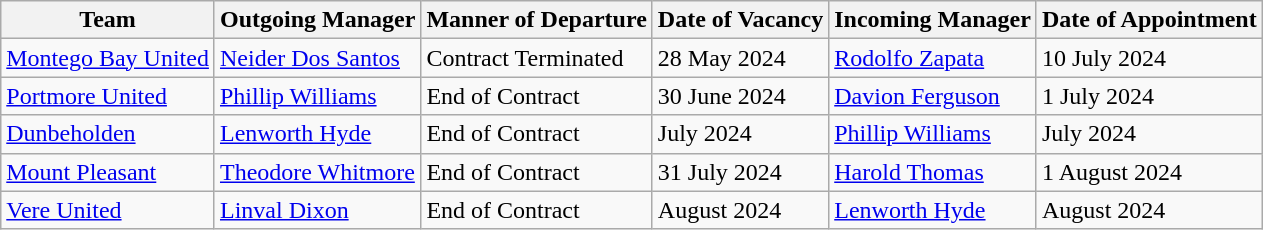<table class="wikitable">
<tr>
<th>Team</th>
<th>Outgoing Manager</th>
<th>Manner of Departure</th>
<th>Date of Vacancy</th>
<th>Incoming Manager</th>
<th>Date of Appointment</th>
</tr>
<tr>
<td><a href='#'>Montego Bay United</a></td>
<td><a href='#'>Neider Dos Santos</a></td>
<td>Contract Terminated</td>
<td>28 May 2024</td>
<td><a href='#'>Rodolfo Zapata</a></td>
<td>10 July 2024</td>
</tr>
<tr>
<td><a href='#'>Portmore United</a></td>
<td><a href='#'>Phillip Williams</a></td>
<td>End of Contract</td>
<td>30 June 2024</td>
<td><a href='#'>Davion Ferguson</a></td>
<td>1 July 2024</td>
</tr>
<tr>
<td><a href='#'>Dunbeholden</a></td>
<td><a href='#'>Lenworth Hyde</a></td>
<td>End of Contract</td>
<td>July 2024</td>
<td><a href='#'>Phillip Williams</a></td>
<td>July 2024</td>
</tr>
<tr>
<td><a href='#'>Mount Pleasant</a></td>
<td><a href='#'>Theodore Whitmore</a></td>
<td>End of Contract</td>
<td>31 July 2024</td>
<td><a href='#'>Harold Thomas</a></td>
<td>1 August 2024</td>
</tr>
<tr>
<td><a href='#'>Vere United</a></td>
<td><a href='#'>Linval Dixon</a></td>
<td>End of Contract</td>
<td>August 2024</td>
<td><a href='#'>Lenworth Hyde</a></td>
<td>August 2024</td>
</tr>
</table>
